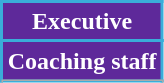<table class="wikitable">
<tr>
<th colspan="2" style="background:#5E299A; color:white; border:2px solid #3aadd9;" scope="col">Executive</th>
</tr>
<tr>
</tr>
<tr>
</tr>
<tr>
</tr>
<tr>
</tr>
<tr>
</tr>
<tr>
<th colspan="2" style="background:#5E299A; color:white; border:2px solid #3aadd9;" scope="col">Coaching staff</th>
</tr>
<tr>
</tr>
<tr>
</tr>
<tr>
</tr>
<tr>
</tr>
<tr>
</tr>
<tr>
</tr>
</table>
